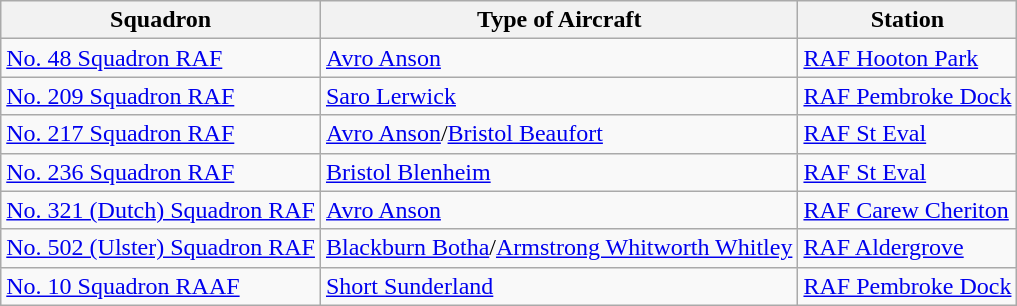<table class="wikitable">
<tr>
<th>Squadron</th>
<th>Type of Aircraft</th>
<th>Station</th>
</tr>
<tr>
<td><a href='#'>No. 48 Squadron RAF</a></td>
<td><a href='#'>Avro Anson</a></td>
<td><a href='#'>RAF Hooton Park</a></td>
</tr>
<tr>
<td><a href='#'>No. 209 Squadron RAF</a></td>
<td><a href='#'>Saro Lerwick</a></td>
<td><a href='#'>RAF Pembroke Dock</a></td>
</tr>
<tr>
<td><a href='#'>No. 217 Squadron RAF</a></td>
<td><a href='#'>Avro Anson</a>/<a href='#'>Bristol Beaufort</a></td>
<td><a href='#'>RAF St Eval</a></td>
</tr>
<tr>
<td><a href='#'>No. 236 Squadron RAF</a></td>
<td><a href='#'>Bristol Blenheim</a></td>
<td><a href='#'>RAF St Eval</a></td>
</tr>
<tr>
<td><a href='#'>No. 321 (Dutch) Squadron RAF</a></td>
<td><a href='#'>Avro Anson</a></td>
<td><a href='#'>RAF Carew Cheriton</a></td>
</tr>
<tr>
<td><a href='#'>No. 502 (Ulster) Squadron RAF</a></td>
<td><a href='#'>Blackburn Botha</a>/<a href='#'>Armstrong Whitworth Whitley</a></td>
<td><a href='#'>RAF Aldergrove</a></td>
</tr>
<tr>
<td><a href='#'>No. 10 Squadron RAAF</a></td>
<td><a href='#'>Short Sunderland</a></td>
<td><a href='#'>RAF Pembroke Dock</a></td>
</tr>
</table>
